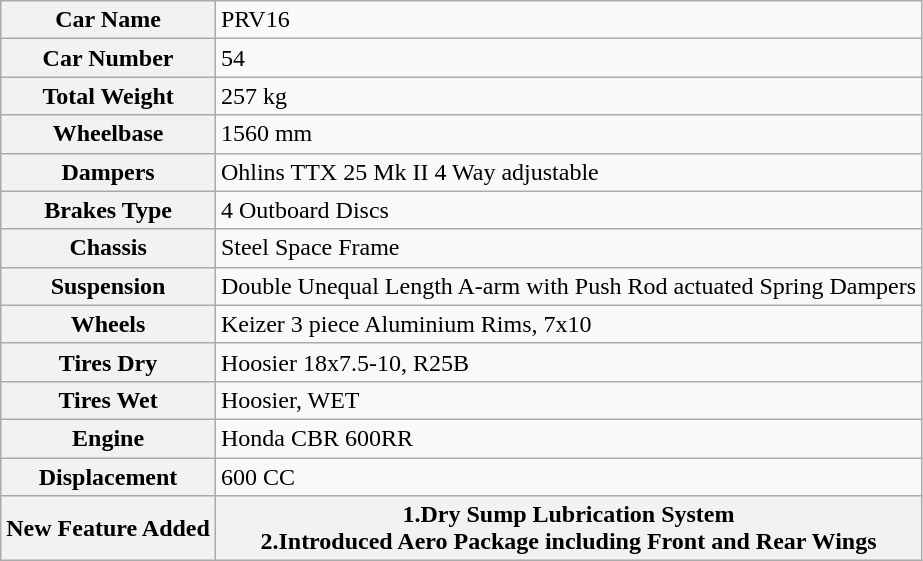<table class="wikitable">
<tr style="vertical-align: top">
<th>Car Name</th>
<td>PRV16</td>
</tr>
<tr style="vertical-align: top">
<th>Car Number</th>
<td>54</td>
</tr>
<tr style="vertical-align: top">
<th>Total Weight</th>
<td>257 kg</td>
</tr>
<tr style="vertical-align: top">
<th>Wheelbase</th>
<td>1560 mm</td>
</tr>
<tr style="vertical-align: top">
<th>Dampers</th>
<td>Ohlins TTX 25 Mk II 4 Way adjustable</td>
</tr>
<tr style="vertical-align: top">
<th>Brakes Type</th>
<td>4 Outboard Discs</td>
</tr>
<tr style="vertical-align: top">
<th>Chassis</th>
<td>Steel Space Frame</td>
</tr>
<tr style="vertical-align: top">
<th>Suspension</th>
<td>Double Unequal Length A-arm with Push Rod actuated Spring Dampers</td>
</tr>
<tr style="vertical-align: top">
<th>Wheels</th>
<td>Keizer 3 piece Aluminium Rims, 7x10</td>
</tr>
<tr style="vertical-align: top">
<th>Tires Dry</th>
<td>Hoosier 18x7.5-10, R25B</td>
</tr>
<tr style="vertical-align: top">
<th>Tires Wet</th>
<td>Hoosier, WET</td>
</tr>
<tr style="vertical-align: top">
<th>Engine</th>
<td>Honda CBR 600RR</td>
</tr>
<tr>
<th>Displacement</th>
<td>600 CC</td>
</tr>
<tr>
<th>New Feature Added</th>
<th>1.Dry Sump Lubrication System<br>2.Introduced Aero Package including Front and Rear Wings</th>
</tr>
</table>
